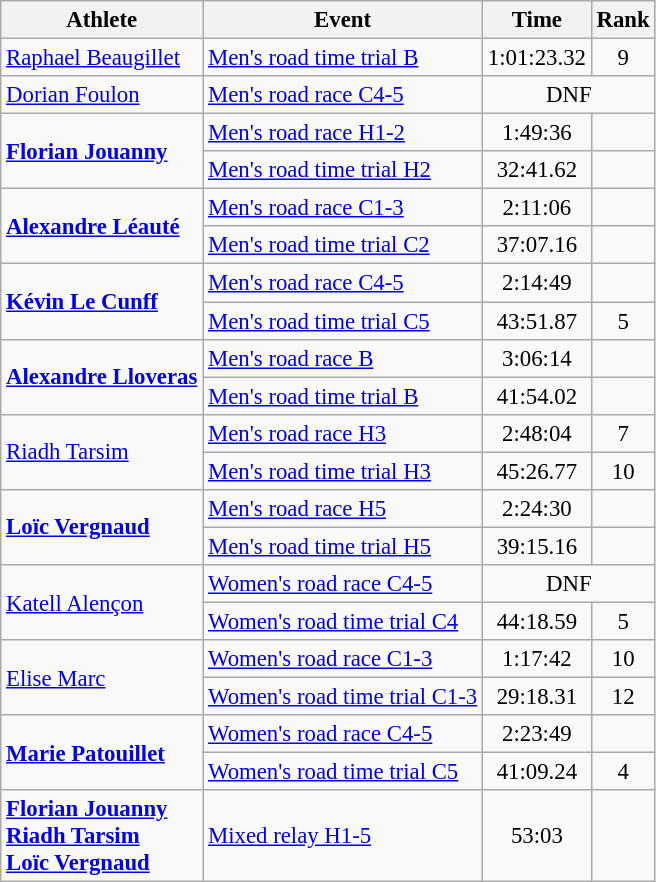<table class=wikitable style="font-size:95%">
<tr>
<th>Athlete</th>
<th>Event</th>
<th>Time</th>
<th>Rank</th>
</tr>
<tr align=center>
<td align=left><a href='#'>Raphael Beaugillet</a></td>
<td align=left><a href='#'>Men's road time trial B</a></td>
<td>1:01:23.32</td>
<td>9</td>
</tr>
<tr align=center>
<td align=left><a href='#'>Dorian Foulon</a></td>
<td align=left><a href='#'>Men's road race C4-5</a></td>
<td colspan=2>DNF</td>
</tr>
<tr align=center>
<td align=left rowspan=2><strong><a href='#'>Florian Jouanny</a></strong></td>
<td align=left><a href='#'>Men's road race H1-2</a></td>
<td>1:49:36</td>
<td></td>
</tr>
<tr align=center>
<td align=left><a href='#'>Men's road time trial H2</a></td>
<td>32:41.62</td>
<td></td>
</tr>
<tr align=center>
<td align=left rowspan=2><strong><a href='#'>Alexandre Léauté</a></strong></td>
<td align=left><a href='#'>Men's road race C1-3</a></td>
<td>2:11:06</td>
<td></td>
</tr>
<tr align=center>
<td align=left><a href='#'>Men's road time trial C2</a></td>
<td>37:07.16</td>
<td></td>
</tr>
<tr align=center>
<td align=left rowspan=2><strong><a href='#'>Kévin Le Cunff</a></strong></td>
<td align=left><a href='#'>Men's road race C4-5</a></td>
<td>2:14:49</td>
<td></td>
</tr>
<tr align=center>
<td align=left><a href='#'>Men's road time trial C5</a></td>
<td>43:51.87</td>
<td>5</td>
</tr>
<tr align=center>
<td align=left rowspan=2><strong><a href='#'>Alexandre Lloveras</a></strong></td>
<td align=left><a href='#'>Men's road race B</a></td>
<td>3:06:14</td>
<td></td>
</tr>
<tr align=center>
<td align=left><a href='#'>Men's road time trial B</a></td>
<td>41:54.02</td>
<td></td>
</tr>
<tr align=center>
<td align=left rowspan=2><a href='#'>Riadh Tarsim</a></td>
<td align=left><a href='#'>Men's road race H3</a></td>
<td>2:48:04</td>
<td>7</td>
</tr>
<tr align=center>
<td align=left><a href='#'>Men's road time trial H3</a></td>
<td>45:26.77</td>
<td>10</td>
</tr>
<tr align=center>
<td align=left rowspan=2><strong><a href='#'>Loïc Vergnaud</a></strong></td>
<td align=left><a href='#'>Men's road race H5</a></td>
<td>2:24:30</td>
<td></td>
</tr>
<tr align=center>
<td align=left><a href='#'>Men's road time trial H5</a></td>
<td>39:15.16</td>
<td></td>
</tr>
<tr align=center>
<td align=left rowspan=2><a href='#'>Katell Alençon</a></td>
<td align=left><a href='#'>Women's road race C4-5</a></td>
<td colspan=2>DNF</td>
</tr>
<tr align=center>
<td align=left><a href='#'>Women's road time trial C4</a></td>
<td>44:18.59</td>
<td>5</td>
</tr>
<tr align=center>
<td align=left rowspan=2><a href='#'>Elise Marc</a></td>
<td align=left><a href='#'>Women's road race C1-3</a></td>
<td>1:17:42</td>
<td>10</td>
</tr>
<tr align=center>
<td align=left><a href='#'>Women's road time trial C1-3</a></td>
<td>29:18.31</td>
<td>12</td>
</tr>
<tr align=center>
<td align=left rowspan=2><strong><a href='#'>Marie Patouillet</a></strong></td>
<td align=left><a href='#'>Women's road race C4-5</a></td>
<td>2:23:49</td>
<td></td>
</tr>
<tr align=center>
<td align=left><a href='#'>Women's road time trial C5</a></td>
<td>41:09.24</td>
<td>4</td>
</tr>
<tr align=center>
<td align=left><strong><a href='#'>Florian Jouanny</a><br><a href='#'>Riadh Tarsim</a><br><a href='#'>Loïc Vergnaud</a></strong></td>
<td align=left><a href='#'>Mixed relay H1-5</a></td>
<td>53:03</td>
<td></td>
</tr>
</table>
